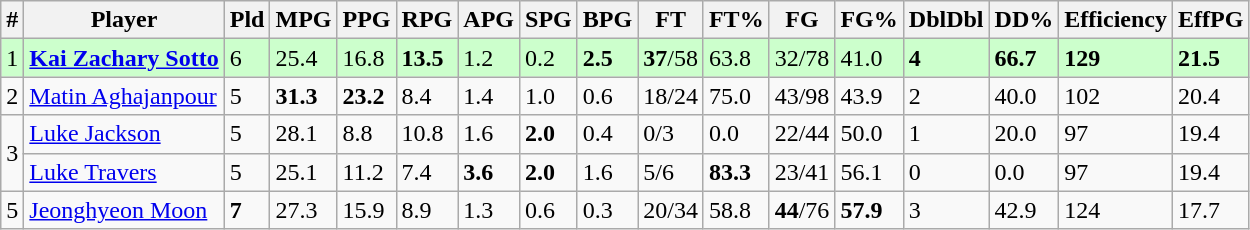<table class=wikitable>
<tr>
<th>#</th>
<th>Player</th>
<th>Pld</th>
<th>MPG</th>
<th>PPG</th>
<th>RPG</th>
<th>APG</th>
<th>SPG</th>
<th>BPG</th>
<th>FT</th>
<th>FT%</th>
<th>FG</th>
<th>FG%</th>
<th>DblDbl</th>
<th>DD%</th>
<th>Efficiency</th>
<th>EffPG</th>
</tr>
<tr bgcolor=ccffcc>
<td>1</td>
<td> <strong><a href='#'>Kai Zachary Sotto</a></strong></td>
<td>6</td>
<td>25.4</td>
<td>16.8</td>
<td><strong>13.5</strong></td>
<td>1.2</td>
<td>0.2</td>
<td><strong>2.5</strong></td>
<td><strong>37</strong>/58</td>
<td>63.8</td>
<td>32/78</td>
<td>41.0</td>
<td><strong>4</strong></td>
<td><strong>66.7</strong></td>
<td><strong>129</strong></td>
<td><strong>21.5</strong></td>
</tr>
<tr>
<td>2</td>
<td> <a href='#'>Matin Aghajanpour</a></td>
<td>5</td>
<td><strong>31.3</strong></td>
<td><strong>23.2</strong></td>
<td>8.4</td>
<td>1.4</td>
<td>1.0</td>
<td>0.6</td>
<td>18/24</td>
<td>75.0</td>
<td>43/98</td>
<td>43.9</td>
<td>2</td>
<td>40.0</td>
<td>102</td>
<td>20.4</td>
</tr>
<tr>
<td rowspan=2>3</td>
<td> <a href='#'>Luke Jackson</a></td>
<td>5</td>
<td>28.1</td>
<td>8.8</td>
<td>10.8</td>
<td>1.6</td>
<td><strong>2.0</strong></td>
<td>0.4</td>
<td>0/3</td>
<td>0.0</td>
<td>22/44</td>
<td>50.0</td>
<td>1</td>
<td>20.0</td>
<td>97</td>
<td>19.4</td>
</tr>
<tr>
<td> <a href='#'>Luke Travers</a></td>
<td>5</td>
<td>25.1</td>
<td>11.2</td>
<td>7.4</td>
<td><strong>3.6</strong></td>
<td><strong>2.0</strong></td>
<td>1.6</td>
<td>5/6</td>
<td><strong>83.3</strong></td>
<td>23/41</td>
<td>56.1</td>
<td>0</td>
<td>0.0</td>
<td>97</td>
<td>19.4</td>
</tr>
<tr>
<td>5</td>
<td> <a href='#'>Jeonghyeon Moon</a></td>
<td><strong>7</strong></td>
<td>27.3</td>
<td>15.9</td>
<td>8.9</td>
<td>1.3</td>
<td>0.6</td>
<td>0.3</td>
<td>20/34</td>
<td>58.8</td>
<td><strong>44</strong>/76</td>
<td><strong>57.9</strong></td>
<td>3</td>
<td>42.9</td>
<td>124</td>
<td>17.7</td>
</tr>
</table>
